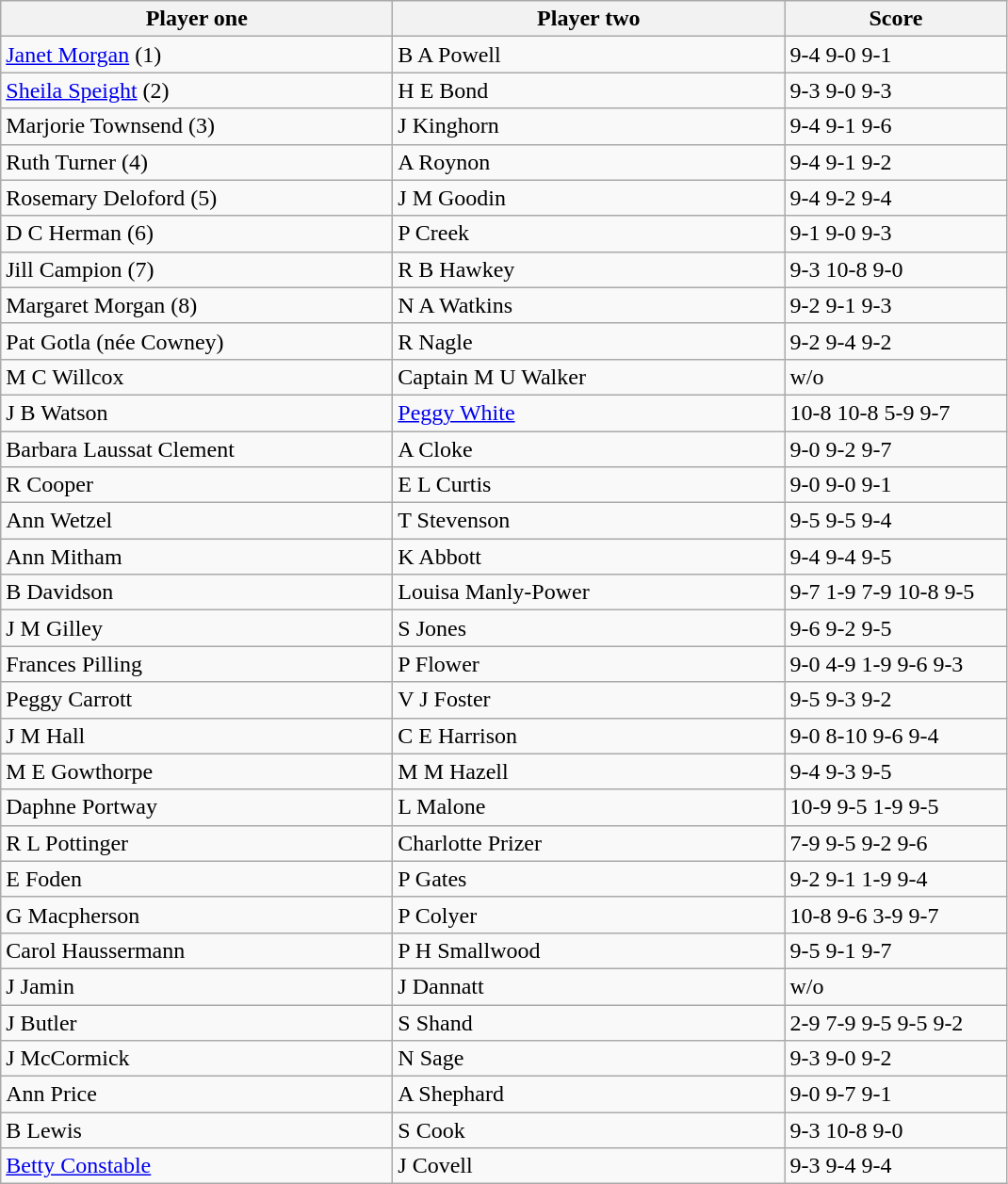<table class="wikitable">
<tr>
<th width=270>Player one</th>
<th width=270>Player two</th>
<th width=150>Score</th>
</tr>
<tr>
<td><a href='#'>Janet Morgan</a> (1)</td>
<td>B A Powell</td>
<td>9-4 9-0 9-1</td>
</tr>
<tr>
<td><a href='#'>Sheila Speight</a> (2)</td>
<td>H E Bond</td>
<td>9-3 9-0 9-3</td>
</tr>
<tr>
<td>Marjorie Townsend (3)</td>
<td>J Kinghorn</td>
<td>9-4 9-1 9-6</td>
</tr>
<tr>
<td>Ruth Turner (4)</td>
<td>A Roynon</td>
<td>9-4 9-1 9-2</td>
</tr>
<tr>
<td>Rosemary Deloford (5)</td>
<td>J M Goodin</td>
<td>9-4 9-2 9-4</td>
</tr>
<tr>
<td>D C Herman (6)</td>
<td>P Creek</td>
<td>9-1 9-0 9-3</td>
</tr>
<tr>
<td>Jill Campion (7)</td>
<td>R B Hawkey</td>
<td>9-3 10-8 9-0</td>
</tr>
<tr>
<td>Margaret Morgan (8)</td>
<td>N A Watkins</td>
<td>9-2 9-1 9-3</td>
</tr>
<tr>
<td>Pat Gotla (née Cowney)</td>
<td>R Nagle</td>
<td>9-2 9-4 9-2</td>
</tr>
<tr>
<td>M C Willcox</td>
<td> Captain M U Walker</td>
<td>w/o</td>
</tr>
<tr>
<td>J B Watson</td>
<td><a href='#'>Peggy White</a></td>
<td>10-8 10-8 5-9 9-7</td>
</tr>
<tr>
<td>Barbara Laussat Clement</td>
<td>A Cloke</td>
<td>9-0 9-2 9-7</td>
</tr>
<tr>
<td>R Cooper</td>
<td>E L Curtis</td>
<td>9-0 9-0 9-1</td>
</tr>
<tr>
<td>Ann Wetzel</td>
<td>T Stevenson</td>
<td>9-5 9-5 9-4</td>
</tr>
<tr>
<td>Ann Mitham</td>
<td>K Abbott</td>
<td>9-4 9-4 9-5</td>
</tr>
<tr>
<td>B Davidson</td>
<td>Louisa Manly-Power</td>
<td>9-7 1-9 7-9 10-8 9-5</td>
</tr>
<tr>
<td>J M Gilley</td>
<td>S Jones</td>
<td>9-6 9-2 9-5</td>
</tr>
<tr>
<td>Frances Pilling</td>
<td>P Flower</td>
<td>9-0 4-9 1-9 9-6 9-3</td>
</tr>
<tr>
<td>Peggy Carrott</td>
<td>V J Foster</td>
<td>9-5 9-3 9-2</td>
</tr>
<tr>
<td>J M Hall</td>
<td>C E Harrison</td>
<td>9-0 8-10 9-6 9-4</td>
</tr>
<tr>
<td>M E Gowthorpe</td>
<td>M M Hazell</td>
<td>9-4 9-3 9-5</td>
</tr>
<tr>
<td>Daphne Portway</td>
<td>L Malone</td>
<td>10-9 9-5 1-9 9-5</td>
</tr>
<tr>
<td>R L Pottinger</td>
<td>Charlotte Prizer</td>
<td>7-9 9-5 9-2 9-6</td>
</tr>
<tr>
<td>E Foden</td>
<td>P Gates</td>
<td>9-2 9-1 1-9 9-4</td>
</tr>
<tr>
<td>G Macpherson</td>
<td>P Colyer</td>
<td>10-8 9-6 3-9 9-7</td>
</tr>
<tr>
<td>Carol Haussermann</td>
<td>P H Smallwood</td>
<td>9-5 9-1 9-7</td>
</tr>
<tr>
<td>J Jamin</td>
<td>J Dannatt</td>
<td>w/o</td>
</tr>
<tr>
<td>J Butler</td>
<td>S Shand</td>
<td>2-9 7-9 9-5 9-5 9-2</td>
</tr>
<tr>
<td>J McCormick</td>
<td>N Sage</td>
<td>9-3 9-0 9-2</td>
</tr>
<tr>
<td>Ann Price</td>
<td>A Shephard</td>
<td>9-0 9-7 9-1</td>
</tr>
<tr>
<td>B Lewis</td>
<td>S Cook</td>
<td>9-3 10-8 9-0</td>
</tr>
<tr>
<td><a href='#'>Betty Constable</a></td>
<td>J Covell</td>
<td>9-3 9-4 9-4</td>
</tr>
</table>
